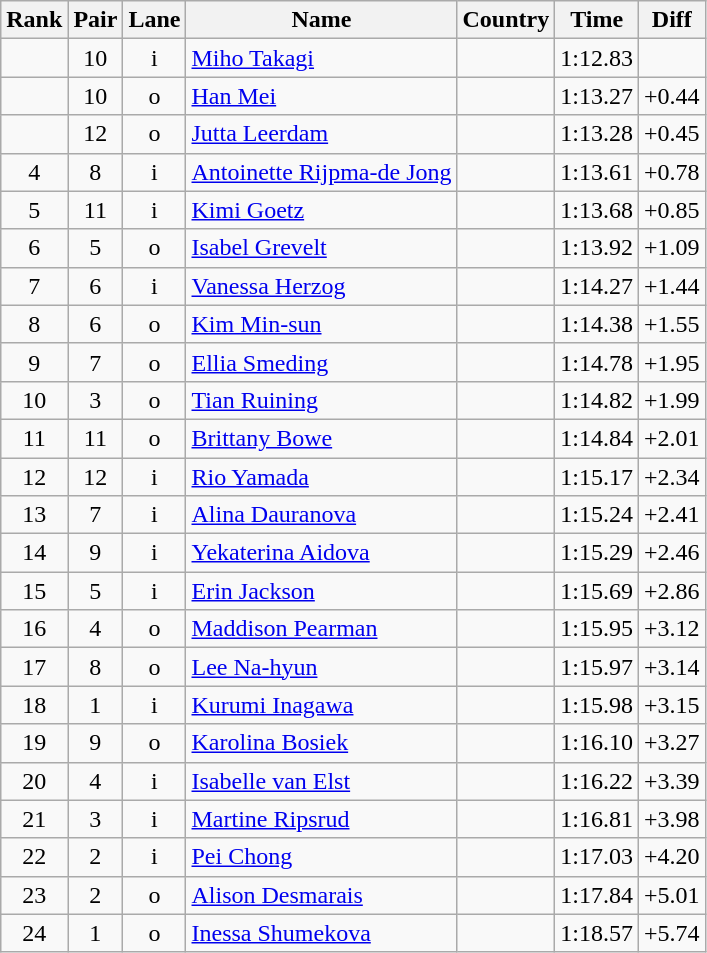<table class="wikitable sortable" style="text-align:center">
<tr>
<th>Rank</th>
<th>Pair</th>
<th>Lane</th>
<th>Name</th>
<th>Country</th>
<th>Time</th>
<th>Diff</th>
</tr>
<tr>
<td></td>
<td>10</td>
<td>i</td>
<td align=left><a href='#'>Miho Takagi</a></td>
<td align=left></td>
<td>1:12.83</td>
<td></td>
</tr>
<tr>
<td></td>
<td>10</td>
<td>o</td>
<td align=left><a href='#'>Han Mei</a></td>
<td align=left></td>
<td>1:13.27</td>
<td>+0.44</td>
</tr>
<tr>
<td></td>
<td>12</td>
<td>o</td>
<td align=left><a href='#'>Jutta Leerdam</a></td>
<td align=left></td>
<td>1:13.28</td>
<td>+0.45</td>
</tr>
<tr>
<td>4</td>
<td>8</td>
<td>i</td>
<td align=left><a href='#'>Antoinette Rijpma-de Jong</a></td>
<td align=left></td>
<td>1:13.61</td>
<td>+0.78</td>
</tr>
<tr>
<td>5</td>
<td>11</td>
<td>i</td>
<td align=left><a href='#'>Kimi Goetz</a></td>
<td align=left></td>
<td>1:13.68</td>
<td>+0.85</td>
</tr>
<tr>
<td>6</td>
<td>5</td>
<td>o</td>
<td align=left><a href='#'>Isabel Grevelt</a></td>
<td align=left></td>
<td>1:13.92</td>
<td>+1.09</td>
</tr>
<tr>
<td>7</td>
<td>6</td>
<td>i</td>
<td align=left><a href='#'>Vanessa Herzog</a></td>
<td align=left></td>
<td>1:14.27</td>
<td>+1.44</td>
</tr>
<tr>
<td>8</td>
<td>6</td>
<td>o</td>
<td align=left><a href='#'>Kim Min-sun</a></td>
<td align=left></td>
<td>1:14.38</td>
<td>+1.55</td>
</tr>
<tr>
<td>9</td>
<td>7</td>
<td>o</td>
<td align=left><a href='#'>Ellia Smeding</a></td>
<td align=left></td>
<td>1:14.78</td>
<td>+1.95</td>
</tr>
<tr>
<td>10</td>
<td>3</td>
<td>o</td>
<td align=left><a href='#'>Tian Ruining</a></td>
<td align=left></td>
<td>1:14.82</td>
<td>+1.99</td>
</tr>
<tr>
<td>11</td>
<td>11</td>
<td>o</td>
<td align=left><a href='#'>Brittany Bowe</a></td>
<td align=left></td>
<td>1:14.84</td>
<td>+2.01</td>
</tr>
<tr>
<td>12</td>
<td>12</td>
<td>i</td>
<td align=left><a href='#'>Rio Yamada</a></td>
<td align=left></td>
<td>1:15.17</td>
<td>+2.34</td>
</tr>
<tr>
<td>13</td>
<td>7</td>
<td>i</td>
<td align=left><a href='#'>Alina Dauranova</a></td>
<td align=left></td>
<td>1:15.24</td>
<td>+2.41</td>
</tr>
<tr>
<td>14</td>
<td>9</td>
<td>i</td>
<td align=left><a href='#'>Yekaterina Aidova</a></td>
<td align=left></td>
<td>1:15.29</td>
<td>+2.46</td>
</tr>
<tr>
<td>15</td>
<td>5</td>
<td>i</td>
<td align=left><a href='#'>Erin Jackson</a></td>
<td align=left></td>
<td>1:15.69</td>
<td>+2.86</td>
</tr>
<tr>
<td>16</td>
<td>4</td>
<td>o</td>
<td align=left><a href='#'>Maddison Pearman</a></td>
<td align=left></td>
<td>1:15.95</td>
<td>+3.12</td>
</tr>
<tr>
<td>17</td>
<td>8</td>
<td>o</td>
<td align=left><a href='#'>Lee Na-hyun</a></td>
<td align=left></td>
<td>1:15.97</td>
<td>+3.14</td>
</tr>
<tr>
<td>18</td>
<td>1</td>
<td>i</td>
<td align=left><a href='#'>Kurumi Inagawa</a></td>
<td align=left></td>
<td>1:15.98</td>
<td>+3.15</td>
</tr>
<tr>
<td>19</td>
<td>9</td>
<td>o</td>
<td align=left><a href='#'>Karolina Bosiek</a></td>
<td align=left></td>
<td>1:16.10</td>
<td>+3.27</td>
</tr>
<tr>
<td>20</td>
<td>4</td>
<td>i</td>
<td align=left><a href='#'>Isabelle van Elst</a></td>
<td align=left></td>
<td>1:16.22</td>
<td>+3.39</td>
</tr>
<tr>
<td>21</td>
<td>3</td>
<td>i</td>
<td align=left><a href='#'>Martine Ripsrud</a></td>
<td align=left></td>
<td>1:16.81</td>
<td>+3.98</td>
</tr>
<tr>
<td>22</td>
<td>2</td>
<td>i</td>
<td align=left><a href='#'>Pei Chong</a></td>
<td align=left></td>
<td>1:17.03</td>
<td>+4.20</td>
</tr>
<tr>
<td>23</td>
<td>2</td>
<td>o</td>
<td align=left><a href='#'>Alison Desmarais</a></td>
<td align=left></td>
<td>1:17.84</td>
<td>+5.01</td>
</tr>
<tr>
<td>24</td>
<td>1</td>
<td>o</td>
<td align=left><a href='#'>Inessa Shumekova</a></td>
<td align=left></td>
<td>1:18.57</td>
<td>+5.74</td>
</tr>
</table>
